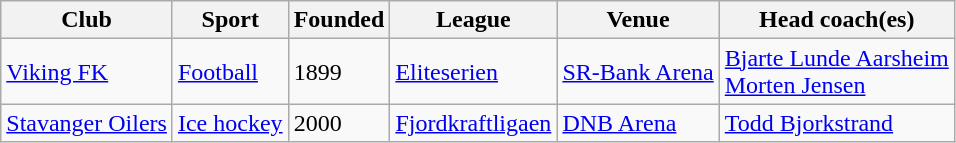<table class="wikitable">
<tr>
<th>Club</th>
<th>Sport</th>
<th>Founded</th>
<th>League</th>
<th>Venue</th>
<th>Head coach(es)</th>
</tr>
<tr>
<td><a href='#'>Viking FK</a></td>
<td><a href='#'>Football</a></td>
<td>1899</td>
<td><a href='#'>Eliteserien</a></td>
<td><a href='#'>SR-Bank Arena</a></td>
<td><a href='#'>Bjarte Lunde Aarsheim</a><br><a href='#'>Morten Jensen</a></td>
</tr>
<tr>
<td><a href='#'>Stavanger Oilers</a></td>
<td><a href='#'>Ice hockey</a></td>
<td>2000</td>
<td><a href='#'>Fjordkraftligaen</a></td>
<td><a href='#'>DNB Arena</a></td>
<td><a href='#'>Todd Bjorkstrand</a></td>
</tr>
</table>
